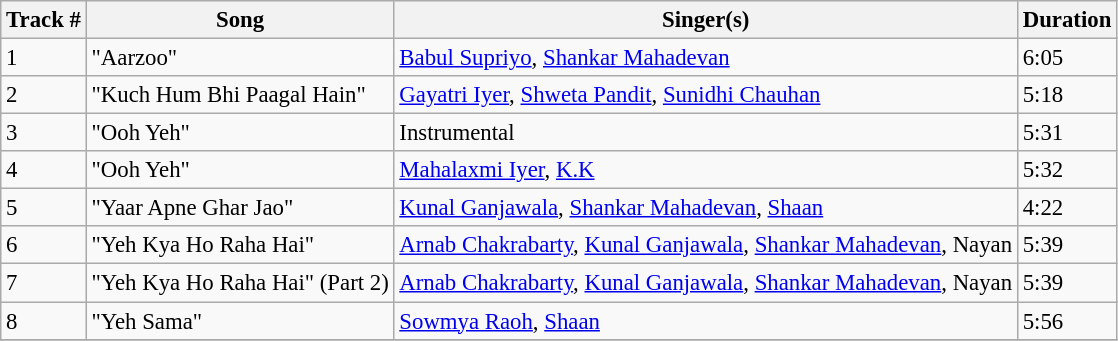<table class="wikitable" style="font-size:95%;">
<tr>
<th>Track #</th>
<th>Song</th>
<th>Singer(s)</th>
<th>Duration</th>
</tr>
<tr>
<td>1</td>
<td>"Aarzoo"</td>
<td><a href='#'>Babul Supriyo</a>, <a href='#'>Shankar Mahadevan</a></td>
<td>6:05</td>
</tr>
<tr>
<td>2</td>
<td>"Kuch Hum Bhi Paagal Hain"</td>
<td><a href='#'>Gayatri Iyer</a>, <a href='#'>Shweta Pandit</a>, <a href='#'>Sunidhi Chauhan</a></td>
<td>5:18</td>
</tr>
<tr>
<td>3</td>
<td>"Ooh Yeh"</td>
<td>Instrumental</td>
<td>5:31</td>
</tr>
<tr>
<td>4</td>
<td>"Ooh Yeh"</td>
<td><a href='#'>Mahalaxmi Iyer</a>, <a href='#'>K.K</a></td>
<td>5:32</td>
</tr>
<tr>
<td>5</td>
<td>"Yaar Apne Ghar Jao"</td>
<td><a href='#'>Kunal Ganjawala</a>, <a href='#'>Shankar Mahadevan</a>, <a href='#'>Shaan</a></td>
<td>4:22</td>
</tr>
<tr>
<td>6</td>
<td>"Yeh Kya Ho Raha Hai"</td>
<td><a href='#'>Arnab Chakrabarty</a>, <a href='#'>Kunal Ganjawala</a>, <a href='#'>Shankar Mahadevan</a>, Nayan</td>
<td>5:39</td>
</tr>
<tr>
<td>7</td>
<td>"Yeh Kya Ho Raha Hai" (Part 2)</td>
<td><a href='#'>Arnab Chakrabarty</a>, <a href='#'>Kunal Ganjawala</a>, <a href='#'>Shankar Mahadevan</a>, Nayan</td>
<td>5:39</td>
</tr>
<tr>
<td>8</td>
<td>"Yeh Sama"</td>
<td><a href='#'>Sowmya Raoh</a>, <a href='#'>Shaan</a></td>
<td>5:56</td>
</tr>
<tr>
</tr>
</table>
